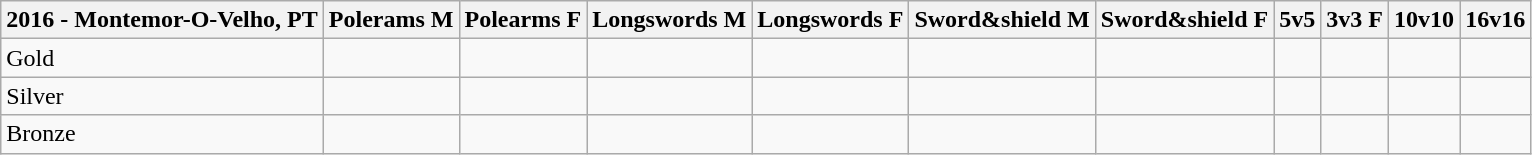<table class="wikitable">
<tr>
<th>2016 - Montemor-O-Velho, PT</th>
<th>Polerams M</th>
<th>Polearms F</th>
<th>Longswords M</th>
<th>Longswords F</th>
<th>Sword&shield M</th>
<th>Sword&shield F</th>
<th>5v5</th>
<th>3v3 F</th>
<th>10v10</th>
<th>16v16</th>
</tr>
<tr>
<td>Gold</td>
<td></td>
<td></td>
<td></td>
<td></td>
<td></td>
<td></td>
<td></td>
<td></td>
<td></td>
<td></td>
</tr>
<tr>
<td>Silver</td>
<td></td>
<td></td>
<td></td>
<td></td>
<td></td>
<td></td>
<td></td>
<td></td>
<td></td>
<td></td>
</tr>
<tr>
<td>Bronze</td>
<td></td>
<td></td>
<td></td>
<td></td>
<td></td>
<td></td>
<td></td>
<td></td>
<td></td>
<td></td>
</tr>
</table>
